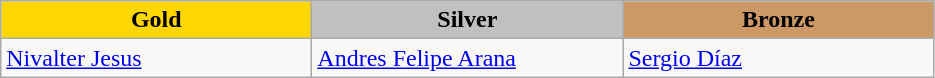<table class="wikitable" style="text-align:left">
<tr align="center">
<td width=200 bgcolor=gold><strong>Gold</strong></td>
<td width=200 bgcolor=silver><strong>Silver</strong></td>
<td width=200 bgcolor=CC9966><strong>Bronze</strong></td>
</tr>
<tr>
<td><a href='#'>Nivalter Jesus</a><br><em></em></td>
<td><a href='#'>Andres Felipe Arana</a><br><em></em></td>
<td><a href='#'>Sergio Díaz</a><br><em></em></td>
</tr>
</table>
